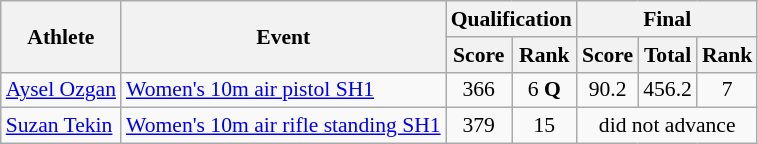<table class=wikitable style="font-size:90%">
<tr>
<th rowspan="2">Athlete</th>
<th rowspan="2">Event</th>
<th colspan="2">Qualification</th>
<th colspan="3">Final</th>
</tr>
<tr>
<th>Score</th>
<th>Rank</th>
<th>Score</th>
<th>Total</th>
<th>Rank</th>
</tr>
<tr>
<td><a href='#'>Aysel Ozgan</a></td>
<td><a href='#'>Women's 10m air pistol SH1</a></td>
<td align=center>366</td>
<td align=center>6 <strong>Q</strong></td>
<td align=center>90.2</td>
<td align=center>456.2</td>
<td align=center>7</td>
</tr>
<tr>
<td><a href='#'>Suzan Tekin</a></td>
<td><a href='#'>Women's 10m air rifle standing SH1</a></td>
<td align=center>379</td>
<td align=center>15</td>
<td align=center colspan="3">did not advance</td>
</tr>
</table>
